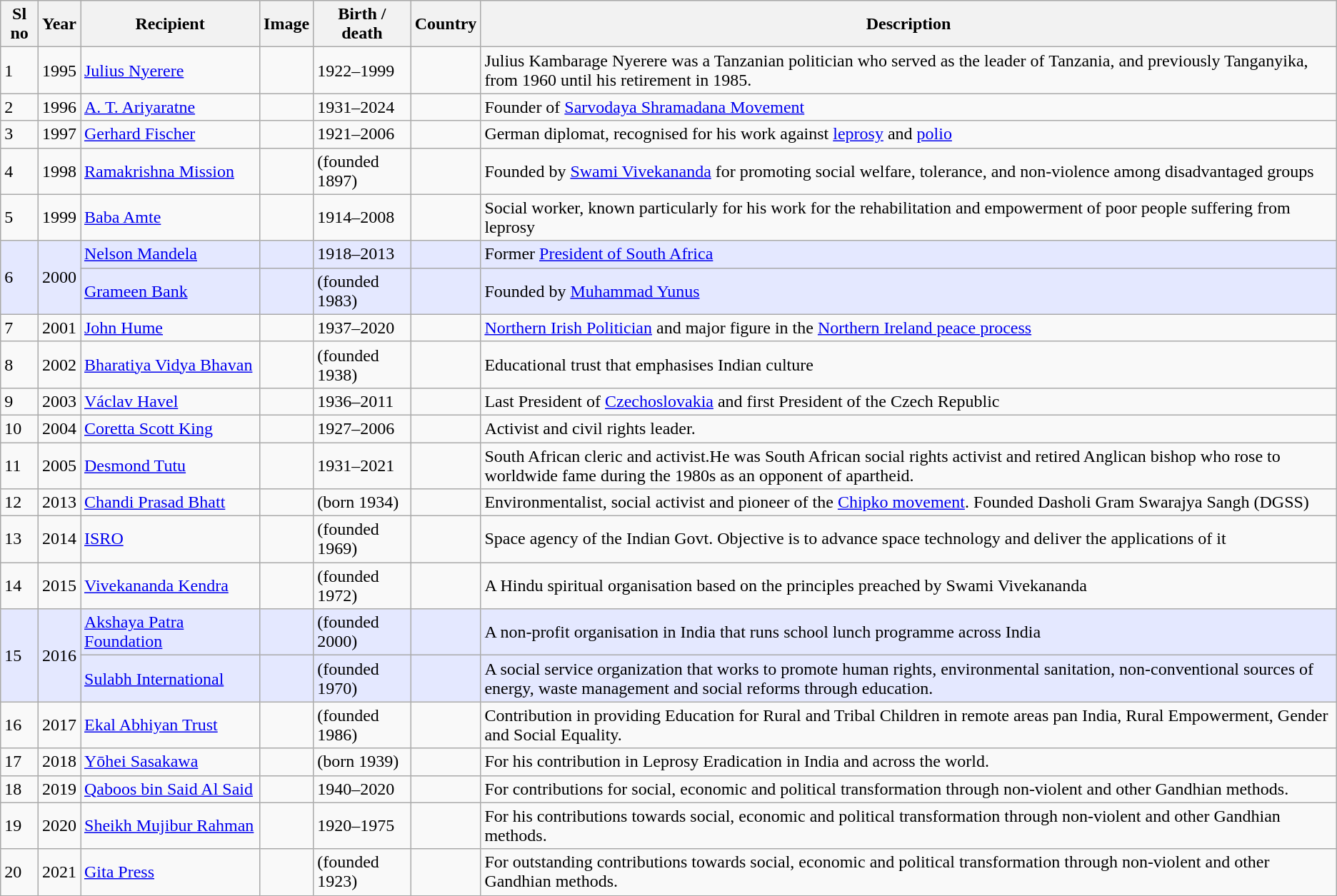<table class="wikitable sortable">
<tr>
<th>Sl no</th>
<th>Year</th>
<th width = 160em>Recipient</th>
<th class = "unsortable">Image</th>
<th>Birth / death</th>
<th>Country</th>
<th class = "unsortable">Description</th>
</tr>
<tr>
<td>1</td>
<td>1995</td>
<td><a href='#'>Julius Nyerere</a></td>
<td></td>
<td>1922–1999</td>
<td></td>
<td>Julius Kambarage Nyerere was a Tanzanian politician who served as the leader of Tanzania, and previously Tanganyika, from 1960 until his retirement in 1985.</td>
</tr>
<tr>
<td>2</td>
<td>1996</td>
<td><a href='#'>A. T. Ariyaratne</a></td>
<td></td>
<td>1931–2024</td>
<td></td>
<td>Founder of <a href='#'>Sarvodaya Shramadana Movement</a></td>
</tr>
<tr>
<td>3</td>
<td>1997</td>
<td><a href='#'>Gerhard Fischer</a></td>
<td></td>
<td>1921–2006</td>
<td></td>
<td>German diplomat, recognised for his work against <a href='#'>leprosy</a> and <a href='#'>polio</a></td>
</tr>
<tr>
<td>4</td>
<td>1998</td>
<td><a href='#'>Ramakrishna Mission</a></td>
<td></td>
<td>(founded 1897)</td>
<td></td>
<td>Founded by <a href='#'>Swami Vivekananda</a> for promoting social welfare, tolerance, and non-violence among disadvantaged groups</td>
</tr>
<tr>
<td>5</td>
<td>1999</td>
<td><a href='#'>Baba Amte</a></td>
<td></td>
<td>1914–2008</td>
<td></td>
<td>Social worker, known particularly for his work for the rehabilitation and empowerment of poor people suffering from leprosy</td>
</tr>
<tr bgcolor="#e4e8ff">
<td rowspan="2">6</td>
<td rowspan="2">2000</td>
<td><a href='#'>Nelson Mandela</a></td>
<td></td>
<td>1918–2013</td>
<td></td>
<td>Former <a href='#'>President of South Africa</a></td>
</tr>
<tr bgcolor="#e4e8ff">
<td><a href='#'>Grameen Bank</a></td>
<td></td>
<td>(founded 1983)</td>
<td></td>
<td>Founded by <a href='#'>Muhammad Yunus</a></td>
</tr>
<tr>
<td>7</td>
<td>2001</td>
<td><a href='#'>John Hume</a></td>
<td></td>
<td>1937–2020</td>
<td></td>
<td><a href='#'>Northern Irish Politician</a> and major figure in the <a href='#'>Northern Ireland peace process</a></td>
</tr>
<tr>
<td>8</td>
<td>2002</td>
<td><a href='#'>Bharatiya Vidya Bhavan</a></td>
<td></td>
<td>(founded 1938)</td>
<td></td>
<td>Educational trust that emphasises Indian culture</td>
</tr>
<tr>
<td>9</td>
<td>2003</td>
<td><a href='#'>Václav Havel</a></td>
<td></td>
<td>1936–2011</td>
<td></td>
<td>Last President of <a href='#'>Czechoslovakia</a> and first President of the Czech Republic</td>
</tr>
<tr>
<td>10</td>
<td>2004</td>
<td><a href='#'>Coretta Scott King</a></td>
<td></td>
<td>1927–2006</td>
<td></td>
<td>Activist and civil rights leader.</td>
</tr>
<tr>
<td>11</td>
<td>2005</td>
<td><a href='#'>Desmond Tutu</a></td>
<td></td>
<td>1931–2021</td>
<td></td>
<td>South African cleric and activist.He was South African social rights activist and retired Anglican bishop who rose to worldwide fame during the 1980s as an opponent of apartheid.</td>
</tr>
<tr>
<td>12</td>
<td>2013</td>
<td><a href='#'>Chandi Prasad Bhatt</a></td>
<td></td>
<td>(born 1934)</td>
<td></td>
<td>Environmentalist, social activist and pioneer of the <a href='#'>Chipko movement</a>. Founded Dasholi Gram Swarajya Sangh (DGSS)</td>
</tr>
<tr>
<td>13</td>
<td>2014</td>
<td><a href='#'>ISRO</a></td>
<td></td>
<td>(founded 1969)</td>
<td></td>
<td>Space agency of the Indian Govt. Objective is to advance space technology and deliver the applications of it</td>
</tr>
<tr>
<td>14</td>
<td>2015</td>
<td><a href='#'>Vivekananda Kendra</a></td>
<td></td>
<td>(founded 1972)</td>
<td></td>
<td>A Hindu spiritual organisation based on the principles preached by Swami Vivekananda</td>
</tr>
<tr bgcolor="#e4e8ff">
<td rowspan="2">15</td>
<td rowspan="2">2016</td>
<td><a href='#'>Akshaya Patra Foundation</a></td>
<td></td>
<td>(founded 2000)</td>
<td></td>
<td>A non-profit organisation in India that runs school lunch programme across India</td>
</tr>
<tr bgcolor="#e4e8ff">
<td><a href='#'>Sulabh International</a></td>
<td></td>
<td>(founded 1970)</td>
<td></td>
<td>A social service organization that works to promote human rights, environmental sanitation, non-conventional sources of energy, waste management and social reforms through education.</td>
</tr>
<tr>
<td>16</td>
<td>2017</td>
<td><a href='#'>Ekal Abhiyan Trust</a></td>
<td></td>
<td>(founded 1986)</td>
<td></td>
<td>Contribution in providing Education for Rural and Tribal Children in remote areas pan India, Rural Empowerment, Gender and Social Equality.</td>
</tr>
<tr>
<td>17</td>
<td>2018</td>
<td><a href='#'>Yōhei Sasakawa</a></td>
<td></td>
<td>(born 1939)</td>
<td></td>
<td>For his contribution in Leprosy Eradication in India and across the world.</td>
</tr>
<tr>
<td>18</td>
<td>2019</td>
<td><a href='#'>Qaboos bin Said Al Said</a></td>
<td></td>
<td>1940–2020</td>
<td></td>
<td>For contributions for social, economic and political transformation through non-violent and other Gandhian methods.</td>
</tr>
<tr>
<td>19</td>
<td>2020</td>
<td><a href='#'>Sheikh Mujibur Rahman</a></td>
<td></td>
<td>1920–1975</td>
<td></td>
<td>For his contributions towards social, economic and political transformation through non-violent and other Gandhian methods.</td>
</tr>
<tr>
<td>20</td>
<td>2021</td>
<td><a href='#'>Gita Press</a></td>
<td></td>
<td>(founded 1923)</td>
<td></td>
<td>For outstanding contributions towards social, economic and political transformation through non-violent and other Gandhian methods.</td>
</tr>
</table>
